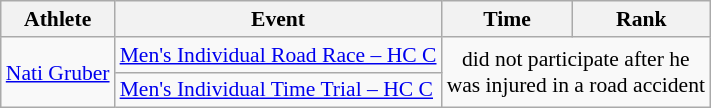<table class=wikitable style="font-size:90%">
<tr>
<th>Athlete</th>
<th>Event</th>
<th>Time</th>
<th>Rank</th>
</tr>
<tr>
<td rowspan="2"><a href='#'>Nati Gruber</a></td>
<td><a href='#'>Men's Individual Road Race – HC C</a></td>
<td rowspan="2" colspan="2" align="center">did not participate after he<br>was injured in a road accident</td>
</tr>
<tr>
<td><a href='#'>Men's Individual Time Trial – HC C</a></td>
</tr>
</table>
